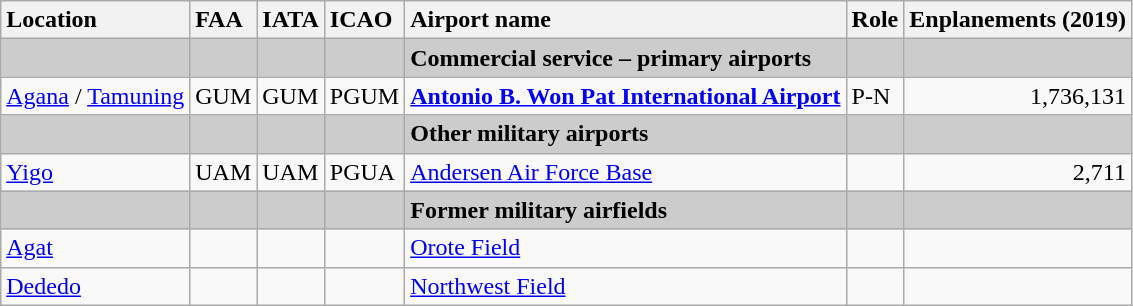<table class="wikitable sortable">
<tr valign=baseline>
<th style="white-space:nowrap; text-align:left;">Location</th>
<th style="white-space:nowrap; text-align:left;">FAA</th>
<th style="white-space:nowrap; text-align:left;">IATA</th>
<th style="white-space:nowrap; text-align:left;">ICAO</th>
<th style="white-space:nowrap; text-align:left;">Airport name</th>
<th style="white-space:nowrap; text-align:left;">Role</th>
<th style="white-space:nowrap; text-align:right;">Enplanements (2019)</th>
</tr>
<tr style="background:#CCCCCC;">
<td></td>
<td></td>
<td></td>
<td></td>
<td><strong>Commercial service – primary airports</strong></td>
<td></td>
<td><br><onlyinclude></td>
</tr>
<tr valign=top>
<td><a href='#'>Agana</a> / <a href='#'>Tamuning</a></td>
<td>GUM</td>
<td>GUM</td>
<td>PGUM</td>
<td><strong><a href='#'>Antonio B. Won Pat International Airport</a></strong></td>
<td>P-N</td>
<td align=right>1,736,131<br></onlyinclude></td>
</tr>
<tr style="background:#CCCCCC;">
<td></td>
<td></td>
<td></td>
<td></td>
<td><strong>Other military airports</strong></td>
<td></td>
<td></td>
</tr>
<tr valign=top>
<td><a href='#'>Yigo</a></td>
<td>UAM</td>
<td>UAM</td>
<td>PGUA</td>
<td><a href='#'>Andersen Air Force Base</a></td>
<td></td>
<td align=right>2,711</td>
</tr>
<tr style="background:#CCCCCC;">
<td></td>
<td></td>
<td></td>
<td></td>
<td><strong>Former military airfields</strong></td>
<td></td>
<td></td>
</tr>
<tr valign=top>
<td><a href='#'>Agat</a></td>
<td></td>
<td></td>
<td></td>
<td><a href='#'>Orote Field</a> </td>
<td></td>
<td></td>
</tr>
<tr valign=top>
<td><a href='#'>Dededo</a></td>
<td></td>
<td></td>
<td></td>
<td><a href='#'>Northwest Field</a> </td>
<td></td>
<td></td>
</tr>
</table>
